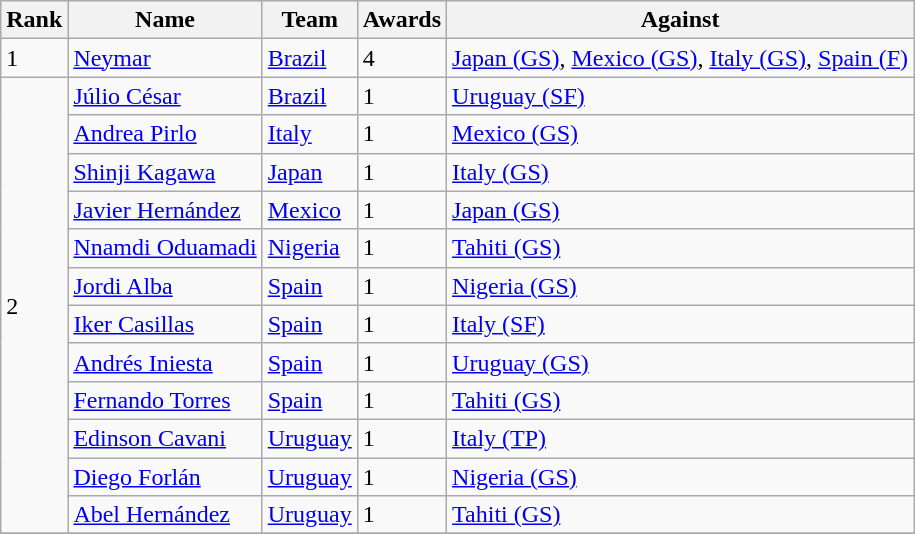<table class="wikitable">
<tr>
<th>Rank</th>
<th>Name</th>
<th>Team</th>
<th>Awards</th>
<th>Against</th>
</tr>
<tr>
<td>1</td>
<td> <a href='#'>Neymar</a></td>
<td><a href='#'>Brazil</a></td>
<td>4</td>
<td><a href='#'>Japan (GS)</a>, <a href='#'>Mexico (GS)</a>, <a href='#'>Italy (GS)</a>, <a href='#'>Spain (F)</a></td>
</tr>
<tr>
<td rowspan="12">2</td>
<td> <a href='#'>Júlio César</a></td>
<td><a href='#'>Brazil</a></td>
<td>1</td>
<td><a href='#'>Uruguay (SF)</a></td>
</tr>
<tr>
<td> <a href='#'>Andrea Pirlo</a></td>
<td><a href='#'>Italy</a></td>
<td>1</td>
<td><a href='#'>Mexico (GS)</a></td>
</tr>
<tr>
<td> <a href='#'>Shinji Kagawa</a></td>
<td><a href='#'>Japan</a></td>
<td>1</td>
<td><a href='#'>Italy (GS)</a></td>
</tr>
<tr>
<td> <a href='#'>Javier Hernández</a></td>
<td><a href='#'>Mexico</a></td>
<td>1</td>
<td><a href='#'>Japan (GS)</a></td>
</tr>
<tr>
<td> <a href='#'>Nnamdi Oduamadi</a></td>
<td><a href='#'>Nigeria</a></td>
<td>1</td>
<td><a href='#'>Tahiti (GS)</a></td>
</tr>
<tr>
<td> <a href='#'>Jordi Alba</a></td>
<td><a href='#'>Spain</a></td>
<td>1</td>
<td><a href='#'>Nigeria (GS)</a></td>
</tr>
<tr>
<td> <a href='#'>Iker Casillas</a></td>
<td><a href='#'>Spain</a></td>
<td>1</td>
<td><a href='#'>Italy (SF)</a></td>
</tr>
<tr>
<td> <a href='#'>Andrés Iniesta</a></td>
<td><a href='#'>Spain</a></td>
<td>1</td>
<td><a href='#'>Uruguay (GS)</a></td>
</tr>
<tr>
<td> <a href='#'>Fernando Torres</a></td>
<td><a href='#'>Spain</a></td>
<td>1</td>
<td><a href='#'>Tahiti (GS)</a></td>
</tr>
<tr>
<td> <a href='#'>Edinson Cavani</a></td>
<td><a href='#'>Uruguay</a></td>
<td>1</td>
<td><a href='#'>Italy (TP)</a></td>
</tr>
<tr>
<td> <a href='#'>Diego Forlán</a></td>
<td><a href='#'>Uruguay</a></td>
<td>1</td>
<td><a href='#'>Nigeria (GS)</a></td>
</tr>
<tr>
<td> <a href='#'>Abel Hernández</a></td>
<td><a href='#'>Uruguay</a></td>
<td>1</td>
<td><a href='#'>Tahiti (GS)</a></td>
</tr>
<tr>
</tr>
</table>
